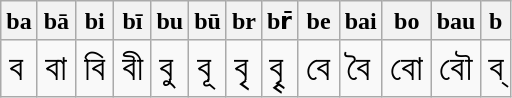<table class="wikitable">
<tr>
<th>ba</th>
<th>bā</th>
<th>bi</th>
<th>bī</th>
<th>bu</th>
<th>bū</th>
<th>br</th>
<th>br̄</th>
<th>be</th>
<th>bai</th>
<th>bo</th>
<th>bau</th>
<th>b</th>
</tr>
<tr style="font-size: 150%;">
<td>ব</td>
<td>বা</td>
<td>বি</td>
<td>বী</td>
<td>বু</td>
<td>বূ</td>
<td>বৃ</td>
<td>বৄ</td>
<td>বে</td>
<td>বৈ</td>
<td>বো</td>
<td>বৌ</td>
<td>ব্</td>
</tr>
</table>
